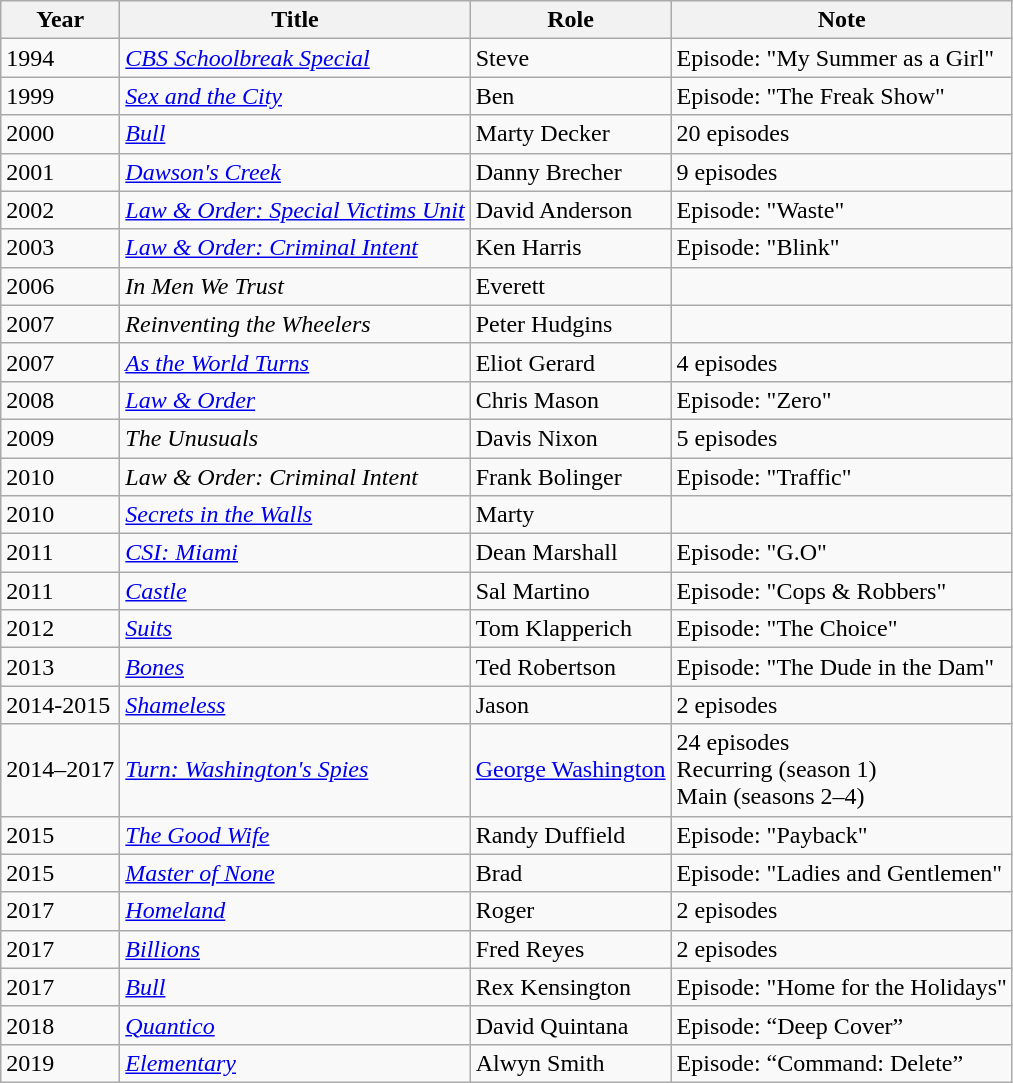<table class="wikitable plainrowheaders sortable">
<tr>
<th>Year</th>
<th>Title</th>
<th>Role</th>
<th>Note</th>
</tr>
<tr>
<td>1994</td>
<td><em><a href='#'>CBS Schoolbreak Special</a></em></td>
<td>Steve</td>
<td>Episode: "My Summer as a Girl"</td>
</tr>
<tr>
<td>1999</td>
<td><em><a href='#'>Sex and the City</a></em></td>
<td>Ben</td>
<td>Episode: "The Freak Show"</td>
</tr>
<tr>
<td>2000</td>
<td><em><a href='#'>Bull</a></em></td>
<td>Marty Decker</td>
<td>20 episodes</td>
</tr>
<tr>
<td>2001</td>
<td><em><a href='#'>Dawson's Creek</a></em></td>
<td>Danny Brecher</td>
<td>9 episodes</td>
</tr>
<tr>
<td>2002</td>
<td><em><a href='#'>Law & Order: Special Victims Unit</a></em></td>
<td>David Anderson</td>
<td>Episode: "Waste"</td>
</tr>
<tr>
<td>2003</td>
<td><em><a href='#'>Law & Order: Criminal Intent</a></em></td>
<td>Ken Harris</td>
<td>Episode: "Blink"</td>
</tr>
<tr>
<td>2006</td>
<td><em>In Men We Trust</em></td>
<td>Everett</td>
<td></td>
</tr>
<tr>
<td>2007</td>
<td><em>Reinventing the Wheelers</em></td>
<td>Peter Hudgins</td>
<td></td>
</tr>
<tr>
<td>2007</td>
<td><em><a href='#'>As the World Turns</a></em></td>
<td>Eliot Gerard</td>
<td>4 episodes</td>
</tr>
<tr>
<td>2008</td>
<td><em><a href='#'>Law & Order</a></em></td>
<td>Chris Mason</td>
<td>Episode: "Zero"</td>
</tr>
<tr>
<td>2009</td>
<td><em>The Unusuals</em></td>
<td>Davis Nixon</td>
<td>5 episodes</td>
</tr>
<tr>
<td>2010</td>
<td><em>Law & Order: Criminal Intent</em></td>
<td>Frank Bolinger</td>
<td>Episode: "Traffic"</td>
</tr>
<tr>
<td>2010</td>
<td><em><a href='#'>Secrets in the Walls</a></em></td>
<td>Marty</td>
<td></td>
</tr>
<tr>
<td>2011</td>
<td><em><a href='#'>CSI: Miami</a></em></td>
<td>Dean Marshall</td>
<td>Episode: "G.O"</td>
</tr>
<tr>
<td>2011</td>
<td><em><a href='#'>Castle</a></em></td>
<td>Sal Martino</td>
<td>Episode: "Cops & Robbers"</td>
</tr>
<tr>
<td>2012</td>
<td><em><a href='#'>Suits</a></em></td>
<td>Tom Klapperich</td>
<td>Episode: "The Choice"</td>
</tr>
<tr>
<td>2013</td>
<td><em><a href='#'>Bones</a></em></td>
<td>Ted Robertson</td>
<td>Episode: "The Dude in the Dam"</td>
</tr>
<tr>
<td>2014-2015</td>
<td><em><a href='#'>Shameless</a></em></td>
<td>Jason</td>
<td>2 episodes</td>
</tr>
<tr>
<td>2014–2017</td>
<td><em><a href='#'>Turn: Washington's Spies</a></em></td>
<td><a href='#'>George Washington</a></td>
<td>24 episodes<br>Recurring (season 1)<br>Main (seasons 2–4)</td>
</tr>
<tr>
<td>2015</td>
<td><em><a href='#'>The Good Wife</a></em></td>
<td>Randy Duffield</td>
<td>Episode: "Payback"</td>
</tr>
<tr>
<td>2015</td>
<td><em><a href='#'>Master of None</a></em></td>
<td>Brad</td>
<td>Episode: "Ladies and Gentlemen"</td>
</tr>
<tr>
<td>2017</td>
<td><em><a href='#'>Homeland</a></em></td>
<td>Roger</td>
<td>2 episodes</td>
</tr>
<tr>
<td>2017</td>
<td><em><a href='#'>Billions</a></em></td>
<td>Fred Reyes</td>
<td>2 episodes</td>
</tr>
<tr>
<td>2017</td>
<td><em><a href='#'>Bull</a></em></td>
<td>Rex Kensington</td>
<td>Episode: "Home for the Holidays"</td>
</tr>
<tr>
<td>2018</td>
<td><em><a href='#'>Quantico</a></em></td>
<td>David Quintana</td>
<td>Episode: “Deep Cover”</td>
</tr>
<tr>
<td>2019</td>
<td><em><a href='#'>Elementary</a></em></td>
<td>Alwyn Smith</td>
<td>Episode: “Command: Delete”</td>
</tr>
</table>
